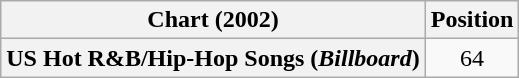<table class="wikitable plainrowheaders" style="text-align:center">
<tr>
<th scope="col">Chart (2002)</th>
<th scope="col">Position</th>
</tr>
<tr>
<th scope="row">US Hot R&B/Hip-Hop Songs (<em>Billboard</em>)</th>
<td>64</td>
</tr>
</table>
